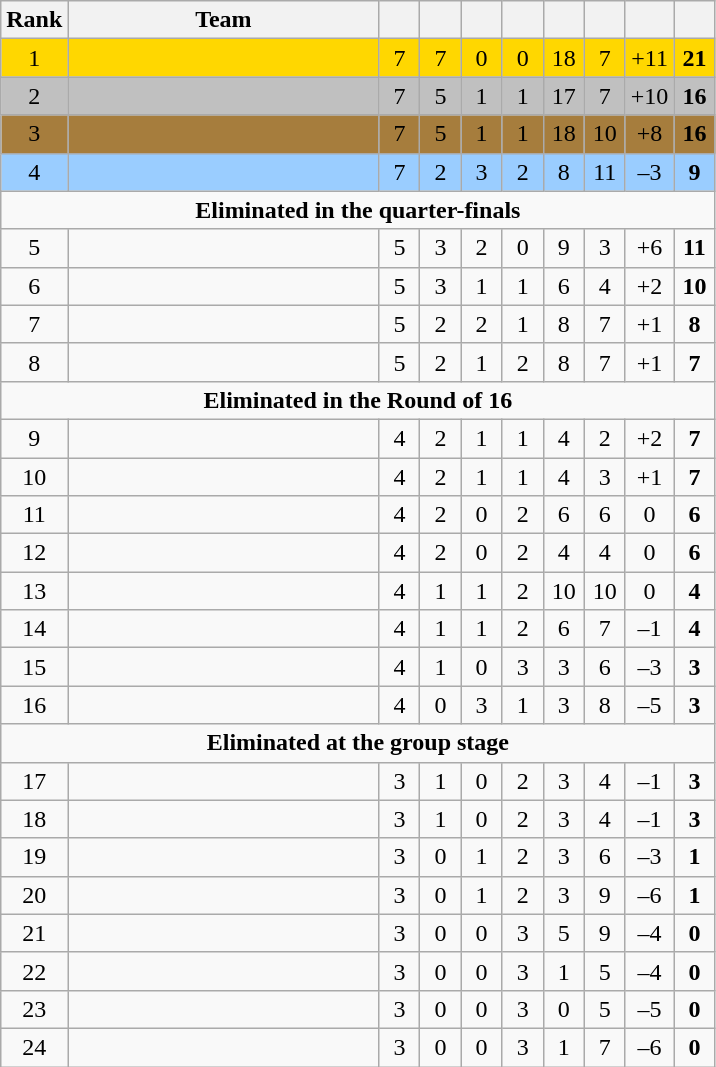<table class="wikitable" style="text-align:center">
<tr>
<th width=20>Rank</th>
<th width=200>Team</th>
<th width="20"></th>
<th width="20"></th>
<th width="20"></th>
<th width="20"></th>
<th width="20"></th>
<th width="20"></th>
<th width="20"></th>
<th width="20"></th>
</tr>
<tr style="background:gold;">
<td>1</td>
<td style="text-align:left;"></td>
<td>7</td>
<td>7</td>
<td>0</td>
<td>0</td>
<td>18</td>
<td>7</td>
<td>+11</td>
<td><strong>21</strong></td>
</tr>
<tr style="background:silver;">
<td>2</td>
<td style="text-align:left;"></td>
<td>7</td>
<td>5</td>
<td>1</td>
<td>1</td>
<td>17</td>
<td>7</td>
<td>+10</td>
<td><strong>16</strong></td>
</tr>
<tr style="background:#a67d3d;">
<td>3</td>
<td style="text-align:left;"></td>
<td>7</td>
<td>5</td>
<td>1</td>
<td>1</td>
<td>18</td>
<td>10</td>
<td>+8</td>
<td><strong>16</strong></td>
</tr>
<tr style="background:#9acdff;">
<td>4</td>
<td style="text-align:left;"></td>
<td>7</td>
<td>2</td>
<td>3</td>
<td>2</td>
<td>8</td>
<td>11</td>
<td>–3</td>
<td><strong>9</strong></td>
</tr>
<tr>
<td colspan="11"><strong>Eliminated in the quarter-finals</strong></td>
</tr>
<tr>
<td>5</td>
<td style="text-align:left;"></td>
<td>5</td>
<td>3</td>
<td>2</td>
<td>0</td>
<td>9</td>
<td>3</td>
<td>+6</td>
<td><strong>11</strong></td>
</tr>
<tr>
<td>6</td>
<td style="text-align:left;"></td>
<td>5</td>
<td>3</td>
<td>1</td>
<td>1</td>
<td>6</td>
<td>4</td>
<td>+2</td>
<td><strong>10</strong></td>
</tr>
<tr>
<td>7</td>
<td style="text-align:left;"></td>
<td>5</td>
<td>2</td>
<td>2</td>
<td>1</td>
<td>8</td>
<td>7</td>
<td>+1</td>
<td><strong>8</strong></td>
</tr>
<tr>
<td>8</td>
<td style="text-align:left;"></td>
<td>5</td>
<td>2</td>
<td>1</td>
<td>2</td>
<td>8</td>
<td>7</td>
<td>+1</td>
<td><strong>7</strong></td>
</tr>
<tr>
<td colspan="11"><strong>Eliminated in the Round of 16</strong></td>
</tr>
<tr>
<td>9</td>
<td style="text-align:left;"></td>
<td>4</td>
<td>2</td>
<td>1</td>
<td>1</td>
<td>4</td>
<td>2</td>
<td>+2</td>
<td><strong>7</strong></td>
</tr>
<tr>
<td>10</td>
<td style="text-align:left;"></td>
<td>4</td>
<td>2</td>
<td>1</td>
<td>1</td>
<td>4</td>
<td>3</td>
<td>+1</td>
<td><strong>7</strong></td>
</tr>
<tr>
<td>11</td>
<td style="text-align:left;"></td>
<td>4</td>
<td>2</td>
<td>0</td>
<td>2</td>
<td>6</td>
<td>6</td>
<td>0</td>
<td><strong>6</strong></td>
</tr>
<tr>
<td>12</td>
<td style="text-align:left;"></td>
<td>4</td>
<td>2</td>
<td>0</td>
<td>2</td>
<td>4</td>
<td>4</td>
<td>0</td>
<td><strong>6</strong></td>
</tr>
<tr>
<td>13</td>
<td style="text-align:left;"></td>
<td>4</td>
<td>1</td>
<td>1</td>
<td>2</td>
<td>10</td>
<td>10</td>
<td>0</td>
<td><strong>4</strong></td>
</tr>
<tr>
<td>14</td>
<td style="text-align:left;"></td>
<td>4</td>
<td>1</td>
<td>1</td>
<td>2</td>
<td>6</td>
<td>7</td>
<td>–1</td>
<td><strong>4</strong></td>
</tr>
<tr>
<td>15</td>
<td style="text-align:left;"></td>
<td>4</td>
<td>1</td>
<td>0</td>
<td>3</td>
<td>3</td>
<td>6</td>
<td>–3</td>
<td><strong>3</strong></td>
</tr>
<tr>
<td>16</td>
<td style="text-align:left;"></td>
<td>4</td>
<td>0</td>
<td>3</td>
<td>1</td>
<td>3</td>
<td>8</td>
<td>–5</td>
<td><strong>3</strong></td>
</tr>
<tr>
<td colspan="11"><strong>Eliminated at the group stage</strong></td>
</tr>
<tr>
<td>17</td>
<td style="text-align:left;"></td>
<td>3</td>
<td>1</td>
<td>0</td>
<td>2</td>
<td>3</td>
<td>4</td>
<td>–1</td>
<td><strong>3</strong></td>
</tr>
<tr>
<td>18</td>
<td style="text-align:left;"></td>
<td>3</td>
<td>1</td>
<td>0</td>
<td>2</td>
<td>3</td>
<td>4</td>
<td>–1</td>
<td><strong>3</strong></td>
</tr>
<tr>
<td>19</td>
<td style="text-align:left;"></td>
<td>3</td>
<td>0</td>
<td>1</td>
<td>2</td>
<td>3</td>
<td>6</td>
<td>–3</td>
<td><strong>1</strong></td>
</tr>
<tr>
<td>20</td>
<td style="text-align:left;"></td>
<td>3</td>
<td>0</td>
<td>1</td>
<td>2</td>
<td>3</td>
<td>9</td>
<td>–6</td>
<td><strong>1</strong></td>
</tr>
<tr>
<td>21</td>
<td style="text-align:left;"></td>
<td>3</td>
<td>0</td>
<td>0</td>
<td>3</td>
<td>5</td>
<td>9</td>
<td>–4</td>
<td><strong>0</strong></td>
</tr>
<tr>
<td>22</td>
<td style="text-align:left;"></td>
<td>3</td>
<td>0</td>
<td>0</td>
<td>3</td>
<td>1</td>
<td>5</td>
<td>–4</td>
<td><strong>0</strong></td>
</tr>
<tr>
<td>23</td>
<td style="text-align:left;"></td>
<td>3</td>
<td>0</td>
<td>0</td>
<td>3</td>
<td>0</td>
<td>5</td>
<td>–5</td>
<td><strong>0</strong></td>
</tr>
<tr>
<td>24</td>
<td style="text-align:left;"></td>
<td>3</td>
<td>0</td>
<td>0</td>
<td>3</td>
<td>1</td>
<td>7</td>
<td>–6</td>
<td><strong>0</strong></td>
</tr>
</table>
